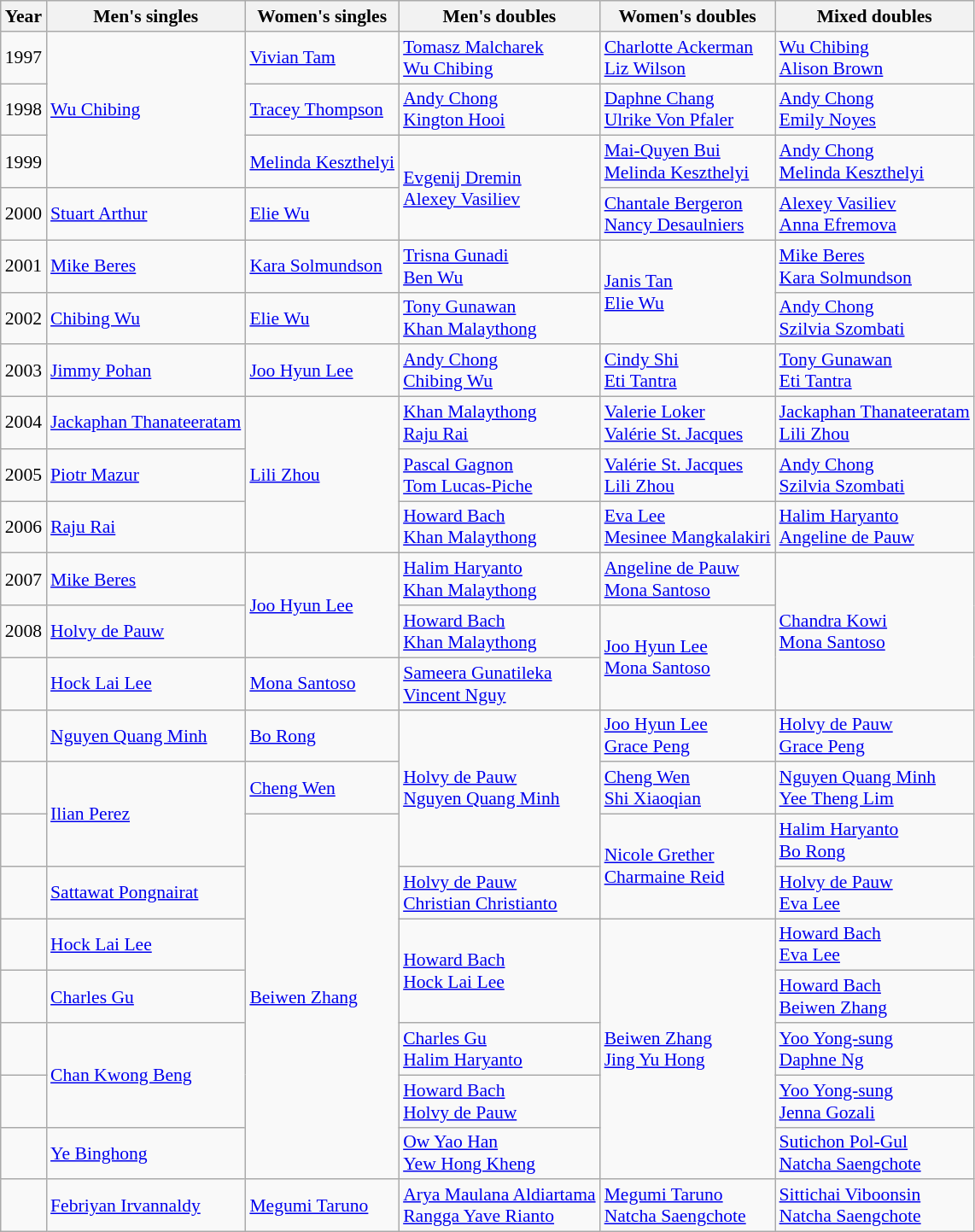<table class=wikitable style="font-size:90%;">
<tr>
<th>Year</th>
<th>Men's singles</th>
<th>Women's singles</th>
<th>Men's doubles</th>
<th>Women's doubles</th>
<th>Mixed doubles</th>
</tr>
<tr>
<td>1997</td>
<td rowspan=3><a href='#'>Wu Chibing</a></td>
<td><a href='#'>Vivian Tam</a></td>
<td><a href='#'>Tomasz Malcharek</a> <br> <a href='#'>Wu Chibing</a></td>
<td><a href='#'>Charlotte Ackerman</a> <br> <a href='#'>Liz Wilson</a></td>
<td><a href='#'>Wu Chibing</a> <br> <a href='#'>Alison Brown</a></td>
</tr>
<tr>
<td>1998</td>
<td><a href='#'>Tracey Thompson</a></td>
<td><a href='#'>Andy Chong</a> <br> <a href='#'>Kington Hooi</a></td>
<td><a href='#'>Daphne Chang</a> <br> <a href='#'>Ulrike Von Pfaler</a></td>
<td><a href='#'>Andy Chong</a> <br> <a href='#'>Emily Noyes</a></td>
</tr>
<tr>
<td>1999</td>
<td><a href='#'>Melinda Keszthelyi</a></td>
<td rowspan=2><a href='#'>Evgenij Dremin</a> <br> <a href='#'>Alexey Vasiliev</a></td>
<td><a href='#'>Mai-Quyen Bui</a> <br> <a href='#'>Melinda Keszthelyi</a></td>
<td><a href='#'>Andy Chong</a> <br> <a href='#'>Melinda Keszthelyi</a></td>
</tr>
<tr>
<td>2000</td>
<td><a href='#'>Stuart Arthur</a></td>
<td><a href='#'>Elie Wu</a></td>
<td><a href='#'>Chantale Bergeron</a> <br> <a href='#'>Nancy Desaulniers</a></td>
<td><a href='#'>Alexey Vasiliev</a> <br> <a href='#'>Anna Efremova</a></td>
</tr>
<tr>
<td>2001</td>
<td><a href='#'>Mike Beres</a></td>
<td><a href='#'>Kara Solmundson</a></td>
<td><a href='#'>Trisna Gunadi</a> <br> <a href='#'>Ben Wu</a></td>
<td rowspan=2><a href='#'>Janis Tan</a> <br> <a href='#'>Elie Wu</a></td>
<td><a href='#'>Mike Beres</a> <br> <a href='#'>Kara Solmundson</a></td>
</tr>
<tr>
<td>2002</td>
<td><a href='#'>Chibing Wu</a></td>
<td><a href='#'>Elie Wu</a></td>
<td><a href='#'>Tony Gunawan</a> <br> <a href='#'>Khan Malaythong</a></td>
<td><a href='#'>Andy Chong</a> <br> <a href='#'>Szilvia Szombati</a></td>
</tr>
<tr>
<td>2003</td>
<td><a href='#'>Jimmy Pohan</a></td>
<td><a href='#'>Joo Hyun Lee</a></td>
<td><a href='#'>Andy Chong</a> <br> <a href='#'>Chibing Wu</a></td>
<td><a href='#'>Cindy Shi</a> <br> <a href='#'>Eti Tantra</a></td>
<td><a href='#'>Tony Gunawan</a> <br> <a href='#'>Eti Tantra</a></td>
</tr>
<tr>
<td>2004</td>
<td><a href='#'>Jackaphan Thanateeratam</a></td>
<td rowspan=3><a href='#'>Lili Zhou</a></td>
<td><a href='#'>Khan Malaythong</a> <br> <a href='#'>Raju Rai</a></td>
<td><a href='#'>Valerie Loker</a> <br> <a href='#'>Valérie St. Jacques</a></td>
<td><a href='#'>Jackaphan Thanateeratam</a> <br> <a href='#'>Lili Zhou</a></td>
</tr>
<tr>
<td>2005</td>
<td><a href='#'>Piotr Mazur</a></td>
<td><a href='#'>Pascal Gagnon</a> <br> <a href='#'>Tom Lucas-Piche</a></td>
<td><a href='#'>Valérie St. Jacques</a> <br> <a href='#'>Lili Zhou</a></td>
<td><a href='#'>Andy Chong</a> <br> <a href='#'>Szilvia Szombati</a></td>
</tr>
<tr>
<td>2006</td>
<td><a href='#'>Raju Rai</a></td>
<td><a href='#'>Howard Bach</a> <br> <a href='#'>Khan Malaythong</a></td>
<td><a href='#'>Eva Lee</a> <br> <a href='#'>Mesinee Mangkalakiri</a></td>
<td><a href='#'>Halim Haryanto</a> <br> <a href='#'>Angeline de Pauw</a></td>
</tr>
<tr>
<td>2007</td>
<td><a href='#'>Mike Beres</a></td>
<td rowspan=2><a href='#'>Joo Hyun Lee</a></td>
<td><a href='#'>Halim Haryanto</a> <br> <a href='#'>Khan Malaythong</a></td>
<td><a href='#'>Angeline de Pauw</a> <br> <a href='#'>Mona Santoso</a></td>
<td rowspan=3><a href='#'>Chandra Kowi</a> <br> <a href='#'>Mona Santoso</a></td>
</tr>
<tr>
<td>2008</td>
<td><a href='#'>Holvy de Pauw</a></td>
<td><a href='#'>Howard Bach</a> <br> <a href='#'>Khan Malaythong</a></td>
<td rowspan=2><a href='#'>Joo Hyun Lee</a> <br> <a href='#'>Mona Santoso</a></td>
</tr>
<tr>
<td></td>
<td><a href='#'>Hock Lai Lee</a></td>
<td><a href='#'>Mona Santoso</a></td>
<td><a href='#'>Sameera Gunatileka</a> <br> <a href='#'>Vincent Nguy</a></td>
</tr>
<tr>
<td></td>
<td><a href='#'>Nguyen Quang Minh</a></td>
<td><a href='#'>Bo Rong</a></td>
<td rowspan=3><a href='#'>Holvy de Pauw</a> <br> <a href='#'>Nguyen Quang Minh</a></td>
<td><a href='#'>Joo Hyun Lee</a> <br> <a href='#'>Grace Peng</a></td>
<td><a href='#'>Holvy de Pauw</a> <br> <a href='#'>Grace Peng</a></td>
</tr>
<tr>
<td></td>
<td rowspan=2><a href='#'>Ilian Perez</a></td>
<td><a href='#'>Cheng Wen</a></td>
<td><a href='#'>Cheng Wen</a> <br> <a href='#'>Shi Xiaoqian</a></td>
<td><a href='#'>Nguyen Quang Minh</a> <br> <a href='#'>Yee Theng Lim</a></td>
</tr>
<tr>
<td></td>
<td rowspan="7"><a href='#'>Beiwen Zhang</a></td>
<td rowspan=2><a href='#'>Nicole Grether</a> <br> <a href='#'>Charmaine Reid</a></td>
<td><a href='#'>Halim Haryanto</a> <br> <a href='#'>Bo Rong</a></td>
</tr>
<tr>
<td></td>
<td><a href='#'>Sattawat Pongnairat</a></td>
<td><a href='#'>Holvy de Pauw</a> <br> <a href='#'>Christian Christianto</a></td>
<td><a href='#'>Holvy de Pauw</a> <br> <a href='#'>Eva Lee</a></td>
</tr>
<tr>
<td></td>
<td><a href='#'>Hock Lai Lee</a></td>
<td rowspan=2><a href='#'>Howard Bach</a> <br> <a href='#'>Hock Lai Lee</a></td>
<td rowspan="5"><a href='#'>Beiwen Zhang</a> <br> <a href='#'>Jing Yu Hong</a></td>
<td><a href='#'>Howard Bach</a> <br> <a href='#'>Eva Lee</a></td>
</tr>
<tr>
<td></td>
<td><a href='#'>Charles Gu</a></td>
<td><a href='#'>Howard Bach</a><br><a href='#'>Beiwen Zhang</a></td>
</tr>
<tr>
<td></td>
<td rowspan="2"><a href='#'>Chan Kwong Beng</a></td>
<td><a href='#'>Charles Gu</a> <br> <a href='#'>Halim Haryanto</a></td>
<td><a href='#'>Yoo Yong-sung</a> <br> <a href='#'>Daphne Ng</a></td>
</tr>
<tr>
<td></td>
<td><a href='#'>Howard Bach</a> <br> <a href='#'>Holvy de Pauw</a></td>
<td><a href='#'>Yoo Yong-sung</a> <br> <a href='#'>Jenna Gozali</a></td>
</tr>
<tr>
<td></td>
<td><a href='#'>Ye Binghong</a></td>
<td><a href='#'>Ow Yao Han</a> <br> <a href='#'>Yew Hong Kheng</a></td>
<td><a href='#'>Sutichon Pol-Gul</a> <br> <a href='#'>Natcha Saengchote</a></td>
</tr>
<tr>
<td></td>
<td><a href='#'>Febriyan Irvannaldy</a></td>
<td><a href='#'>Megumi Taruno</a></td>
<td><a href='#'>Arya Maulana Aldiartama</a> <br> <a href='#'>Rangga Yave Rianto</a></td>
<td><a href='#'>Megumi Taruno</a> <br> <a href='#'>Natcha Saengchote</a></td>
<td><a href='#'>Sittichai Viboonsin</a> <br> <a href='#'>Natcha Saengchote</a></td>
</tr>
</table>
